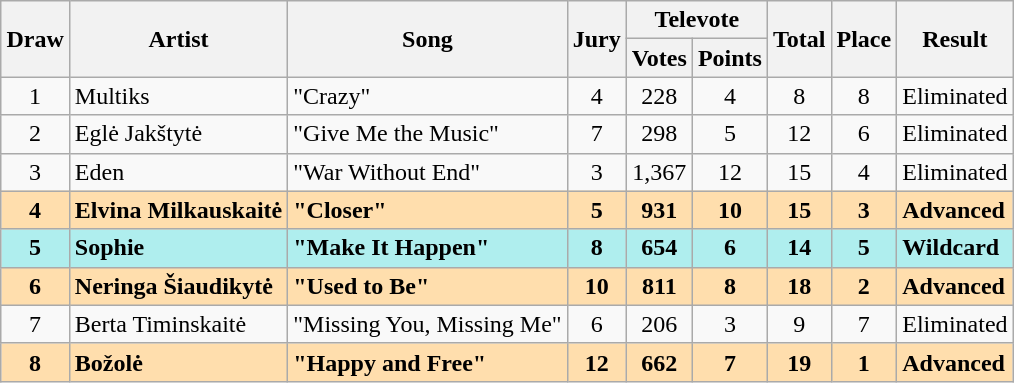<table class="sortable wikitable" style="margin: 1em auto 1em auto; text-align:center;">
<tr>
<th rowspan="2">Draw</th>
<th rowspan="2">Artist</th>
<th rowspan="2">Song</th>
<th rowspan="2">Jury</th>
<th colspan="2">Televote</th>
<th rowspan="2">Total</th>
<th rowspan="2">Place</th>
<th rowspan="2">Result</th>
</tr>
<tr>
<th>Votes</th>
<th>Points</th>
</tr>
<tr>
<td>1</td>
<td align="left">Multiks</td>
<td align="left">"Crazy"</td>
<td>4</td>
<td>228</td>
<td>4</td>
<td>8</td>
<td>8</td>
<td align="left">Eliminated</td>
</tr>
<tr>
<td>2</td>
<td align="left">Eglė Jakštytė</td>
<td align="left">"Give Me the Music"</td>
<td>7</td>
<td>298</td>
<td>5</td>
<td>12</td>
<td>6</td>
<td align="left">Eliminated</td>
</tr>
<tr>
<td>3</td>
<td align="left">Eden</td>
<td align="left">"War Without End"</td>
<td>3</td>
<td>1,367</td>
<td>12</td>
<td>15</td>
<td>4</td>
<td align="left">Eliminated</td>
</tr>
<tr style="font-weight:bold; background:navajowhite;">
<td>4</td>
<td align="left">Elvina Milkauskaitė</td>
<td align="left">"Closer"</td>
<td>5</td>
<td>931</td>
<td>10</td>
<td>15</td>
<td>3</td>
<td align="left">Advanced</td>
</tr>
<tr style="font-weight:bold; background:paleturquoise;">
<td>5</td>
<td align="left">Sophie</td>
<td align="left">"Make It Happen"</td>
<td>8</td>
<td>654</td>
<td>6</td>
<td>14</td>
<td>5</td>
<td align="left">Wildcard</td>
</tr>
<tr style="font-weight:bold; background:navajowhite;">
<td>6</td>
<td align="left">Neringa Šiaudikytė</td>
<td align="left">"Used to Be"</td>
<td>10</td>
<td>811</td>
<td>8</td>
<td>18</td>
<td>2</td>
<td align="left">Advanced</td>
</tr>
<tr>
<td>7</td>
<td align="left">Berta Timinskaitė</td>
<td align="left">"Missing You, Missing Me"</td>
<td>6</td>
<td>206</td>
<td>3</td>
<td>9</td>
<td>7</td>
<td align="left">Eliminated</td>
</tr>
<tr style="font-weight:bold; background:navajowhite;">
<td>8</td>
<td align="left">Božolė</td>
<td align="left">"Happy and Free"</td>
<td>12</td>
<td>662</td>
<td>7</td>
<td>19</td>
<td>1</td>
<td align="left">Advanced</td>
</tr>
</table>
